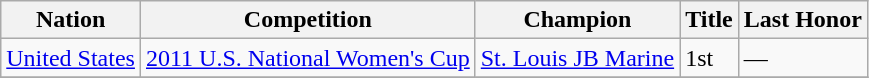<table class="wikitable">
<tr>
<th>Nation</th>
<th>Competition</th>
<th>Champion</th>
<th>Title</th>
<th>Last Honor</th>
</tr>
<tr>
<td> <a href='#'>United States</a></td>
<td><a href='#'>2011 U.S. National Women's Cup</a></td>
<td><a href='#'>St. Louis JB Marine</a></td>
<td>1st</td>
<td>—</td>
</tr>
<tr>
</tr>
</table>
